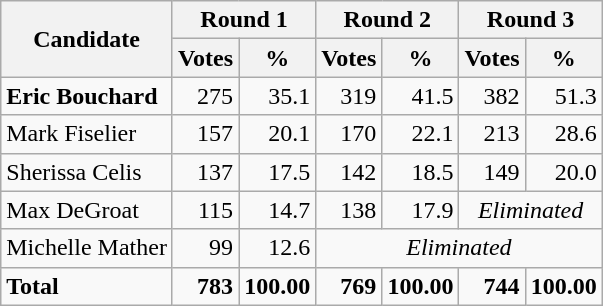<table class="wikitable">
<tr>
<th rowspan=2>Candidate</th>
<th colspan=2>Round 1</th>
<th colspan=2>Round 2</th>
<th colspan=2>Round 3</th>
</tr>
<tr>
<th>Votes</th>
<th>%</th>
<th>Votes</th>
<th>%</th>
<th>Votes</th>
<th>%</th>
</tr>
<tr>
<td><strong>Eric Bouchard</strong></td>
<td style="text-align:right">275</td>
<td style="text-align:right">35.1</td>
<td style="text-align:right">319</td>
<td style="text-align:right">41.5</td>
<td style="text-align:right">382</td>
<td style="text-align:right">51.3</td>
</tr>
<tr>
<td>Mark Fiselier</td>
<td style="text-align:right">157</td>
<td style="text-align:right">20.1</td>
<td style="text-align:right">170</td>
<td style="text-align:right">22.1</td>
<td style="text-align:right">213</td>
<td style="text-align:right">28.6</td>
</tr>
<tr>
<td>Sherissa Celis</td>
<td style="text-align:right">137</td>
<td style="text-align:right">17.5</td>
<td style="text-align:right">142</td>
<td style="text-align:right">18.5</td>
<td style="text-align:right">149</td>
<td style="text-align:right">20.0</td>
</tr>
<tr>
<td>Max DeGroat</td>
<td style="text-align:right">115</td>
<td style="text-align:right">14.7</td>
<td style="text-align:right">138</td>
<td style="text-align:right">17.9</td>
<td colspan="4" style="text-align:center"><em>Eliminated</em></td>
</tr>
<tr>
<td>Michelle Mather</td>
<td style="text-align:right">99</td>
<td style="text-align:right">12.6</td>
<td colspan="6" style="text-align:center"><em>Eliminated</em></td>
</tr>
<tr>
<td><strong>Total</strong></td>
<td style="text-align:right"><strong>783</strong></td>
<td style="text-align:right"><strong>100.00</strong></td>
<td style="text-align:right"><strong>769</strong></td>
<td style="text-align:right"><strong>100.00</strong></td>
<td style="text-align:right"><strong>744</strong></td>
<td style="text-align:right"><strong>100.00</strong></td>
</tr>
</table>
